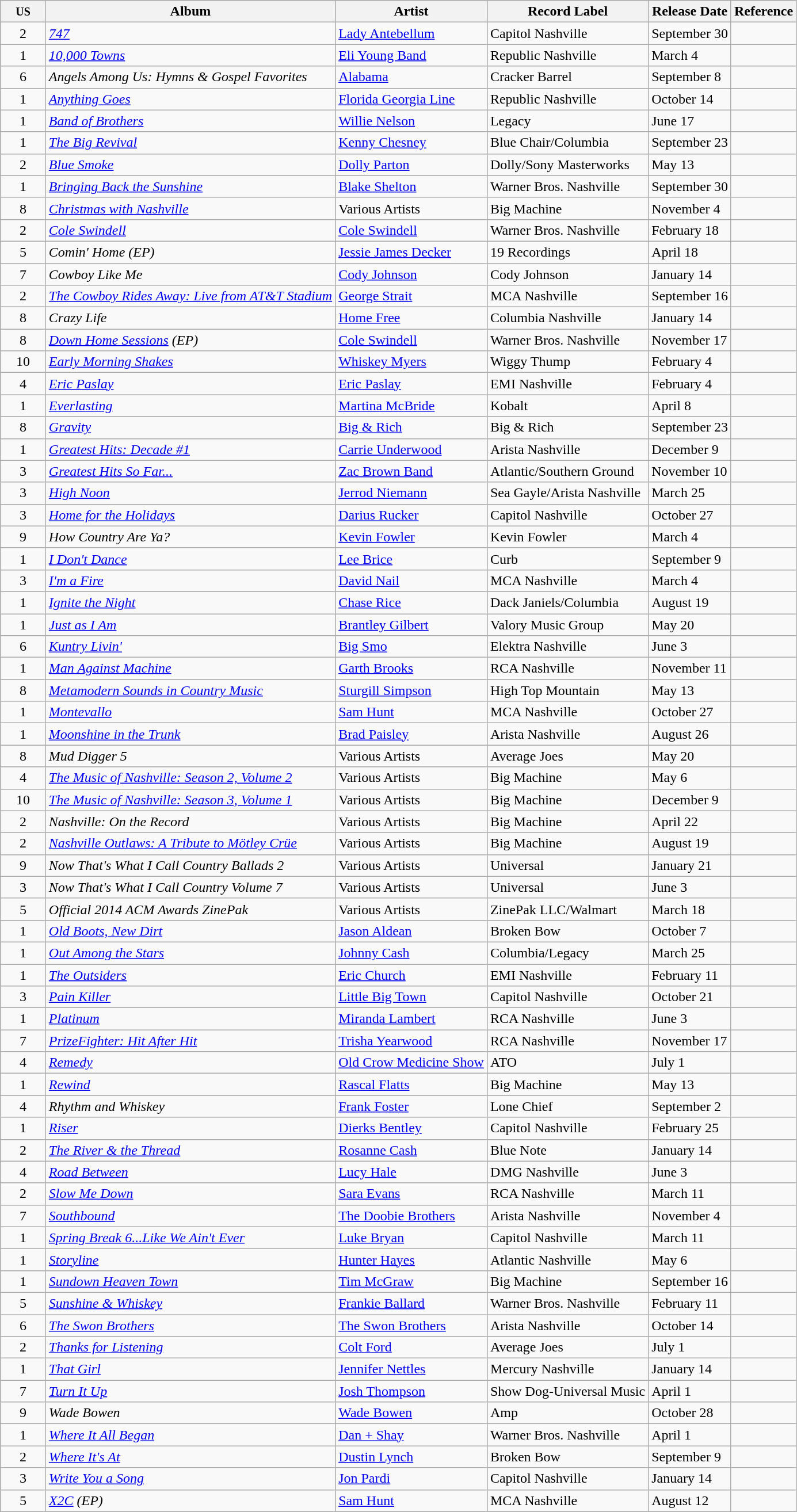<table class="wikitable sortable">
<tr>
<th width=45><small>US</small></th>
<th>Album</th>
<th>Artist</th>
<th>Record Label</th>
<th>Release Date</th>
<th>Reference</th>
</tr>
<tr>
<td align=center>2</td>
<td><em><a href='#'>747</a></em></td>
<td><a href='#'>Lady Antebellum</a></td>
<td>Capitol Nashville</td>
<td>September 30</td>
<td></td>
</tr>
<tr>
<td align=center>1</td>
<td><em><a href='#'>10,000 Towns</a></em></td>
<td><a href='#'>Eli Young Band</a></td>
<td>Republic Nashville</td>
<td>March 4</td>
<td></td>
</tr>
<tr>
<td align=center>6</td>
<td><em>Angels Among Us: Hymns & Gospel Favorites</em></td>
<td><a href='#'>Alabama</a></td>
<td>Cracker Barrel</td>
<td>September 8</td>
<td></td>
</tr>
<tr>
<td align=center>1</td>
<td><em><a href='#'>Anything Goes</a></em></td>
<td><a href='#'>Florida Georgia Line</a></td>
<td>Republic Nashville</td>
<td>October 14</td>
<td></td>
</tr>
<tr>
<td align=center>1</td>
<td><em><a href='#'>Band of Brothers</a></em></td>
<td><a href='#'>Willie Nelson</a></td>
<td>Legacy</td>
<td>June 17</td>
<td></td>
</tr>
<tr>
<td align=center>1</td>
<td><em><a href='#'>The Big Revival</a></em></td>
<td><a href='#'>Kenny Chesney</a></td>
<td>Blue Chair/Columbia</td>
<td>September 23</td>
<td></td>
</tr>
<tr>
<td align=center>2</td>
<td><em><a href='#'>Blue Smoke</a></em></td>
<td><a href='#'>Dolly Parton</a></td>
<td>Dolly/Sony Masterworks</td>
<td>May 13</td>
<td></td>
</tr>
<tr>
<td align=center>1</td>
<td><em><a href='#'>Bringing Back the Sunshine</a></em></td>
<td><a href='#'>Blake Shelton</a></td>
<td>Warner Bros. Nashville</td>
<td>September 30</td>
<td></td>
</tr>
<tr>
<td align=center>8</td>
<td><em><a href='#'>Christmas with Nashville</a></em></td>
<td>Various Artists</td>
<td>Big Machine</td>
<td>November 4</td>
<td></td>
</tr>
<tr>
<td align=center>2</td>
<td><em><a href='#'>Cole Swindell</a></em></td>
<td><a href='#'>Cole Swindell</a></td>
<td>Warner Bros. Nashville</td>
<td>February 18</td>
<td></td>
</tr>
<tr>
<td align=center>5</td>
<td><em>Comin' Home (EP)</em></td>
<td><a href='#'>Jessie James Decker</a></td>
<td>19 Recordings</td>
<td>April 18</td>
<td></td>
</tr>
<tr>
<td align=center>7</td>
<td><em>Cowboy Like Me</em></td>
<td><a href='#'>Cody Johnson</a></td>
<td>Cody Johnson</td>
<td>January 14</td>
<td></td>
</tr>
<tr>
<td align=center>2</td>
<td><em><a href='#'>The Cowboy Rides Away: Live from AT&T Stadium</a></em></td>
<td><a href='#'>George Strait</a></td>
<td>MCA Nashville</td>
<td>September 16</td>
<td></td>
</tr>
<tr>
<td align=center>8</td>
<td><em>Crazy Life</em></td>
<td><a href='#'>Home Free</a></td>
<td>Columbia Nashville</td>
<td>January 14</td>
<td></td>
</tr>
<tr>
<td align=center>8</td>
<td><em><a href='#'>Down Home Sessions</a> (EP)</em></td>
<td><a href='#'>Cole Swindell</a></td>
<td>Warner Bros. Nashville</td>
<td>November 17</td>
<td></td>
</tr>
<tr>
<td align=center>10</td>
<td><em><a href='#'>Early Morning Shakes</a></em></td>
<td><a href='#'>Whiskey Myers</a></td>
<td>Wiggy Thump</td>
<td>February 4</td>
<td></td>
</tr>
<tr>
<td align=center>4</td>
<td><em><a href='#'>Eric Paslay</a></em></td>
<td><a href='#'>Eric Paslay</a></td>
<td>EMI Nashville</td>
<td>February 4</td>
<td></td>
</tr>
<tr>
<td align=center>1</td>
<td><em><a href='#'>Everlasting</a></em></td>
<td><a href='#'>Martina McBride</a></td>
<td>Kobalt</td>
<td>April 8</td>
<td></td>
</tr>
<tr>
<td align=center>8</td>
<td><em><a href='#'>Gravity</a></em></td>
<td><a href='#'>Big & Rich</a></td>
<td>Big & Rich</td>
<td>September 23</td>
<td></td>
</tr>
<tr>
<td align=center>1</td>
<td><em><a href='#'>Greatest Hits: Decade #1</a></em></td>
<td><a href='#'>Carrie Underwood</a></td>
<td>Arista Nashville</td>
<td>December 9</td>
<td></td>
</tr>
<tr>
<td align=center>3</td>
<td><em><a href='#'>Greatest Hits So Far...</a></em></td>
<td><a href='#'>Zac Brown Band</a></td>
<td>Atlantic/Southern Ground</td>
<td>November 10</td>
<td></td>
</tr>
<tr>
<td align=center>3</td>
<td><em><a href='#'>High Noon</a></em></td>
<td><a href='#'>Jerrod Niemann</a></td>
<td>Sea Gayle/Arista Nashville</td>
<td>March 25</td>
<td></td>
</tr>
<tr>
<td align=center>3</td>
<td><em><a href='#'>Home for the Holidays</a></em></td>
<td><a href='#'>Darius Rucker</a></td>
<td>Capitol Nashville</td>
<td>October 27</td>
<td></td>
</tr>
<tr>
<td align=center>9</td>
<td><em>How Country Are Ya?</em></td>
<td><a href='#'>Kevin Fowler</a></td>
<td>Kevin Fowler</td>
<td>March 4</td>
<td></td>
</tr>
<tr>
<td align=center>1</td>
<td><em><a href='#'>I Don't Dance</a></em></td>
<td><a href='#'>Lee Brice</a></td>
<td>Curb</td>
<td>September 9</td>
<td></td>
</tr>
<tr>
<td align=center>3</td>
<td><em><a href='#'>I'm a Fire</a></em></td>
<td><a href='#'>David Nail</a></td>
<td>MCA Nashville</td>
<td>March 4</td>
<td></td>
</tr>
<tr>
<td align=center>1</td>
<td><em><a href='#'>Ignite the Night</a></em></td>
<td><a href='#'>Chase Rice</a></td>
<td>Dack Janiels/Columbia</td>
<td>August 19</td>
<td></td>
</tr>
<tr>
<td align=center>1</td>
<td><em><a href='#'>Just as I Am</a></em></td>
<td><a href='#'>Brantley Gilbert</a></td>
<td>Valory Music Group</td>
<td>May 20</td>
<td></td>
</tr>
<tr>
<td align=center>6</td>
<td><em><a href='#'>Kuntry Livin'</a></em></td>
<td><a href='#'>Big Smo</a></td>
<td>Elektra Nashville</td>
<td>June 3</td>
<td></td>
</tr>
<tr>
<td align=center>1</td>
<td><em><a href='#'>Man Against Machine</a></em></td>
<td><a href='#'>Garth Brooks</a></td>
<td>RCA Nashville</td>
<td>November 11</td>
<td></td>
</tr>
<tr>
<td align=center>8</td>
<td><em><a href='#'>Metamodern Sounds in Country Music</a></em></td>
<td><a href='#'>Sturgill Simpson</a></td>
<td>High Top Mountain</td>
<td>May 13</td>
<td></td>
</tr>
<tr>
<td align=center>1</td>
<td><em><a href='#'>Montevallo</a></em></td>
<td><a href='#'>Sam Hunt</a></td>
<td>MCA Nashville</td>
<td>October 27</td>
<td></td>
</tr>
<tr>
<td style="text-align:center;">1</td>
<td><em><a href='#'>Moonshine in the Trunk</a></em></td>
<td><a href='#'>Brad Paisley</a></td>
<td>Arista Nashville</td>
<td>August 26</td>
<td></td>
</tr>
<tr>
<td align=center>8</td>
<td><em>Mud Digger 5</em></td>
<td>Various Artists</td>
<td>Average Joes</td>
<td>May 20</td>
<td></td>
</tr>
<tr>
<td align=center>4</td>
<td><em><a href='#'>The Music of Nashville: Season 2, Volume 2</a></em></td>
<td>Various Artists</td>
<td>Big Machine</td>
<td>May 6</td>
<td></td>
</tr>
<tr>
<td align=center>10</td>
<td><em><a href='#'>The Music of Nashville: Season 3, Volume 1</a></em></td>
<td>Various Artists</td>
<td>Big Machine</td>
<td>December 9</td>
<td></td>
</tr>
<tr>
<td align=center>2</td>
<td><em>Nashville: On the Record</em></td>
<td>Various Artists</td>
<td>Big Machine</td>
<td>April 22</td>
<td></td>
</tr>
<tr>
<td align=center>2</td>
<td><em><a href='#'>Nashville Outlaws: A Tribute to Mötley Crüe</a></em></td>
<td>Various Artists</td>
<td>Big Machine</td>
<td>August 19</td>
<td></td>
</tr>
<tr>
<td align=center>9</td>
<td><em>Now That's What I Call Country Ballads 2</em></td>
<td>Various Artists</td>
<td>Universal</td>
<td>January 21</td>
<td></td>
</tr>
<tr>
<td align=center>3</td>
<td><em>Now That's What I Call Country Volume 7</em></td>
<td>Various Artists</td>
<td>Universal</td>
<td>June 3</td>
<td></td>
</tr>
<tr>
<td align=center>5</td>
<td><em>Official 2014 ACM Awards ZinePak</em></td>
<td>Various Artists</td>
<td>ZinePak LLC/Walmart</td>
<td>March 18</td>
<td></td>
</tr>
<tr>
<td align=center>1</td>
<td><em><a href='#'>Old Boots, New Dirt</a></em></td>
<td><a href='#'>Jason Aldean</a></td>
<td>Broken Bow</td>
<td>October 7</td>
<td></td>
</tr>
<tr>
<td align=center>1</td>
<td><em><a href='#'>Out Among the Stars</a></em></td>
<td><a href='#'>Johnny Cash</a></td>
<td>Columbia/Legacy</td>
<td>March 25</td>
<td></td>
</tr>
<tr>
<td align=center>1</td>
<td><em><a href='#'>The Outsiders</a></em></td>
<td><a href='#'>Eric Church</a></td>
<td>EMI Nashville</td>
<td>February 11</td>
<td></td>
</tr>
<tr>
<td align=center>3</td>
<td><em><a href='#'>Pain Killer</a></em></td>
<td><a href='#'>Little Big Town</a></td>
<td>Capitol Nashville</td>
<td>October 21</td>
<td></td>
</tr>
<tr>
<td align=center>1</td>
<td><em><a href='#'>Platinum</a></em></td>
<td><a href='#'>Miranda Lambert</a></td>
<td>RCA Nashville</td>
<td>June 3</td>
<td></td>
</tr>
<tr>
<td align=center>7</td>
<td><em><a href='#'>PrizeFighter: Hit After Hit</a></em></td>
<td><a href='#'>Trisha Yearwood</a></td>
<td>RCA Nashville</td>
<td>November 17</td>
<td></td>
</tr>
<tr>
<td align=center>4</td>
<td><em><a href='#'>Remedy</a></em></td>
<td><a href='#'>Old Crow Medicine Show</a></td>
<td>ATO</td>
<td>July 1</td>
<td></td>
</tr>
<tr>
<td align=center>1</td>
<td><em><a href='#'>Rewind</a></em></td>
<td><a href='#'>Rascal Flatts</a></td>
<td>Big Machine</td>
<td>May 13</td>
<td></td>
</tr>
<tr>
<td align=center>4</td>
<td><em>Rhythm and Whiskey</em></td>
<td><a href='#'>Frank Foster</a></td>
<td>Lone Chief</td>
<td>September 2</td>
<td></td>
</tr>
<tr>
<td align=center>1</td>
<td><em><a href='#'>Riser</a></em></td>
<td><a href='#'>Dierks Bentley</a></td>
<td>Capitol Nashville</td>
<td>February 25</td>
<td></td>
</tr>
<tr>
<td align=center>2</td>
<td><em><a href='#'>The River & the Thread</a></em></td>
<td><a href='#'>Rosanne Cash</a></td>
<td>Blue Note</td>
<td>January 14</td>
<td></td>
</tr>
<tr>
<td align=center>4</td>
<td><em><a href='#'>Road Between</a></em></td>
<td><a href='#'>Lucy Hale</a></td>
<td>DMG Nashville</td>
<td>June 3</td>
<td></td>
</tr>
<tr>
<td align=center>2</td>
<td><em><a href='#'>Slow Me Down</a></em></td>
<td><a href='#'>Sara Evans</a></td>
<td>RCA Nashville</td>
<td>March 11</td>
<td></td>
</tr>
<tr>
<td align=center>7</td>
<td><em><a href='#'>Southbound</a></em></td>
<td><a href='#'>The Doobie Brothers</a></td>
<td>Arista Nashville</td>
<td>November 4</td>
<td></td>
</tr>
<tr>
<td align=center>1</td>
<td><em><a href='#'>Spring Break 6...Like We Ain't Ever</a></em></td>
<td><a href='#'>Luke Bryan</a></td>
<td>Capitol Nashville</td>
<td>March 11</td>
<td></td>
</tr>
<tr>
<td align=center>1</td>
<td><em><a href='#'>Storyline</a></em></td>
<td><a href='#'>Hunter Hayes</a></td>
<td>Atlantic Nashville</td>
<td>May 6</td>
<td></td>
</tr>
<tr>
<td align=center>1</td>
<td><em><a href='#'>Sundown Heaven Town</a></em></td>
<td><a href='#'>Tim McGraw</a></td>
<td>Big Machine</td>
<td>September 16</td>
<td></td>
</tr>
<tr>
<td align=center>5</td>
<td><em><a href='#'>Sunshine & Whiskey</a></em></td>
<td><a href='#'>Frankie Ballard</a></td>
<td>Warner Bros. Nashville</td>
<td>February 11</td>
<td></td>
</tr>
<tr>
<td align=center>6</td>
<td><em><a href='#'>The Swon Brothers</a></em></td>
<td><a href='#'>The Swon Brothers</a></td>
<td>Arista Nashville</td>
<td>October 14</td>
<td></td>
</tr>
<tr>
<td align=center>2</td>
<td><em><a href='#'>Thanks for Listening</a></em></td>
<td><a href='#'>Colt Ford</a></td>
<td>Average Joes</td>
<td>July 1</td>
<td></td>
</tr>
<tr>
<td align=center>1</td>
<td><em><a href='#'>That Girl</a></em></td>
<td><a href='#'>Jennifer Nettles</a></td>
<td>Mercury Nashville</td>
<td>January 14</td>
<td></td>
</tr>
<tr>
<td align=center>7</td>
<td><em><a href='#'>Turn It Up</a></em></td>
<td><a href='#'>Josh Thompson</a></td>
<td>Show Dog-Universal Music</td>
<td>April 1</td>
<td></td>
</tr>
<tr>
<td align=center>9</td>
<td><em>Wade Bowen</em></td>
<td><a href='#'>Wade Bowen</a></td>
<td>Amp</td>
<td>October 28</td>
<td></td>
</tr>
<tr>
<td align=center>1</td>
<td><em><a href='#'>Where It All Began</a></em></td>
<td><a href='#'>Dan + Shay</a></td>
<td>Warner Bros. Nashville</td>
<td>April 1</td>
<td></td>
</tr>
<tr>
<td align=center>2</td>
<td><em><a href='#'>Where It's At</a></em></td>
<td><a href='#'>Dustin Lynch</a></td>
<td>Broken Bow</td>
<td>September 9</td>
<td></td>
</tr>
<tr>
<td align=center>3</td>
<td><em><a href='#'>Write You a Song</a></em></td>
<td><a href='#'>Jon Pardi</a></td>
<td>Capitol Nashville</td>
<td>January 14</td>
<td></td>
</tr>
<tr>
<td align=center>5</td>
<td><em><a href='#'>X2C</a> (EP)</em></td>
<td><a href='#'>Sam Hunt</a></td>
<td>MCA Nashville</td>
<td>August 12</td>
<td></td>
</tr>
</table>
